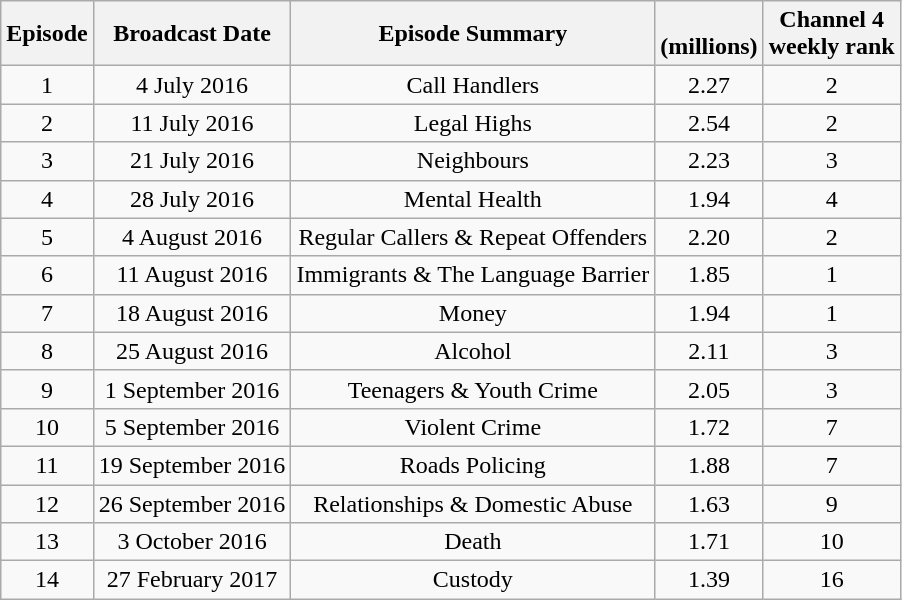<table class=wikitable style="text-align:center">
<tr>
<th scope="col">Episode</th>
<th scope="col">Broadcast Date</th>
<th scope="col">Episode Summary</th>
<th scope="col"><br>(millions)</th>
<th scope="col">Channel 4<br>weekly rank</th>
</tr>
<tr>
<td>1</td>
<td>4 July 2016</td>
<td>Call Handlers</td>
<td>2.27</td>
<td>2</td>
</tr>
<tr>
<td>2</td>
<td>11 July 2016</td>
<td>Legal Highs</td>
<td>2.54</td>
<td>2</td>
</tr>
<tr>
<td>3</td>
<td>21 July 2016</td>
<td>Neighbours</td>
<td>2.23</td>
<td>3</td>
</tr>
<tr>
<td>4</td>
<td>28 July 2016</td>
<td>Mental Health</td>
<td>1.94</td>
<td>4</td>
</tr>
<tr>
<td>5</td>
<td>4 August 2016</td>
<td>Regular Callers & Repeat Offenders</td>
<td>2.20</td>
<td>2</td>
</tr>
<tr>
<td>6</td>
<td>11 August 2016</td>
<td>Immigrants & The Language Barrier</td>
<td>1.85</td>
<td>1</td>
</tr>
<tr>
<td>7</td>
<td>18 August 2016</td>
<td>Money</td>
<td>1.94</td>
<td>1</td>
</tr>
<tr>
<td>8</td>
<td>25 August 2016</td>
<td>Alcohol</td>
<td>2.11</td>
<td>3</td>
</tr>
<tr>
<td>9</td>
<td>1 September 2016</td>
<td>Teenagers & Youth Crime</td>
<td>2.05</td>
<td>3</td>
</tr>
<tr>
<td>10</td>
<td>5 September 2016</td>
<td>Violent Crime</td>
<td>1.72</td>
<td>7</td>
</tr>
<tr>
<td>11</td>
<td>19 September 2016</td>
<td>Roads Policing</td>
<td>1.88</td>
<td>7</td>
</tr>
<tr>
<td>12</td>
<td>26 September 2016</td>
<td>Relationships & Domestic Abuse</td>
<td>1.63</td>
<td>9</td>
</tr>
<tr>
<td>13</td>
<td>3 October 2016</td>
<td>Death</td>
<td>1.71</td>
<td>10</td>
</tr>
<tr>
<td>14</td>
<td>27 February 2017</td>
<td>Custody</td>
<td>1.39</td>
<td>16</td>
</tr>
</table>
